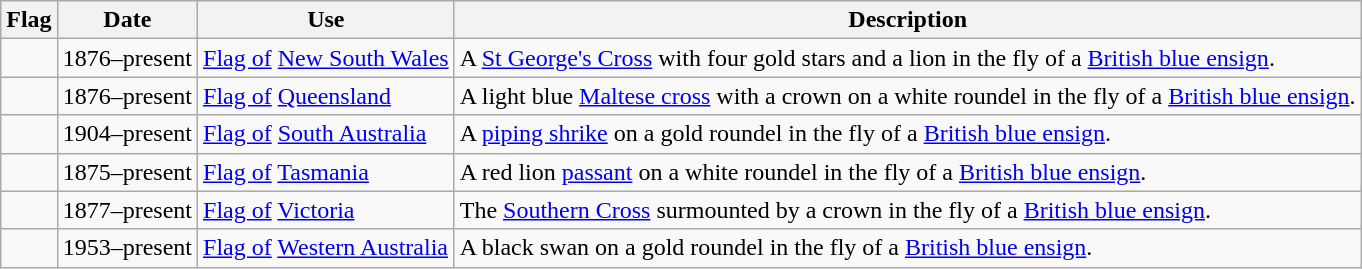<table class="wikitable">
<tr>
<th>Flag</th>
<th>Date</th>
<th>Use</th>
<th>Description</th>
</tr>
<tr>
<td></td>
<td>1876–present</td>
<td><a href='#'>Flag of</a> <a href='#'>New South Wales</a></td>
<td>A <a href='#'>St George's Cross</a> with four gold stars and a lion in the fly of a <a href='#'>British blue ensign</a>.</td>
</tr>
<tr>
<td></td>
<td>1876–present</td>
<td><a href='#'>Flag of</a> <a href='#'>Queensland</a></td>
<td>A light blue <a href='#'>Maltese cross</a> with a crown on a white roundel in the fly of a <a href='#'>British blue ensign</a>.</td>
</tr>
<tr>
<td></td>
<td>1904–present</td>
<td><a href='#'>Flag of</a> <a href='#'>South Australia</a></td>
<td>A <a href='#'>piping shrike</a> on a gold roundel in the fly of a <a href='#'>British blue ensign</a>.</td>
</tr>
<tr>
<td></td>
<td>1875–present</td>
<td><a href='#'>Flag of</a> <a href='#'>Tasmania</a></td>
<td>A red lion <a href='#'>passant</a> on a white roundel in the fly of a <a href='#'>British blue ensign</a>.</td>
</tr>
<tr>
<td></td>
<td>1877–present</td>
<td><a href='#'>Flag of</a> <a href='#'>Victoria</a></td>
<td>The <a href='#'>Southern Cross</a> surmounted by a crown in the fly of a <a href='#'>British blue ensign</a>.</td>
</tr>
<tr>
<td></td>
<td>1953–present</td>
<td><a href='#'>Flag of</a> <a href='#'>Western Australia</a></td>
<td>A black swan on a gold roundel in the fly of a <a href='#'>British blue ensign</a>.</td>
</tr>
</table>
